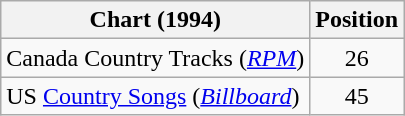<table class="wikitable sortable">
<tr>
<th scope="col">Chart (1994)</th>
<th scope="col">Position</th>
</tr>
<tr>
<td>Canada Country Tracks (<em><a href='#'>RPM</a></em>)</td>
<td align="center">26</td>
</tr>
<tr>
<td>US <a href='#'>Country Songs</a> (<em><a href='#'>Billboard</a></em>)</td>
<td align="center">45</td>
</tr>
</table>
